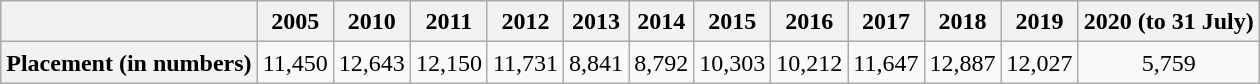<table class="wikitable sortable" style="line-height:20px;text-align:center;">
<tr>
<th></th>
<th>2005</th>
<th>2010</th>
<th>2011</th>
<th>2012</th>
<th>2013</th>
<th>2014</th>
<th>2015</th>
<th>2016</th>
<th>2017</th>
<th>2018</th>
<th>2019</th>
<th>2020 (to 31 July)</th>
</tr>
<tr>
<th>Placement (in numbers)</th>
<td>11,450</td>
<td>12,643</td>
<td>12,150</td>
<td>11,731</td>
<td>8,841</td>
<td>8,792</td>
<td>10,303</td>
<td>10,212</td>
<td>11,647</td>
<td>12,887</td>
<td>12,027</td>
<td>5,759</td>
</tr>
</table>
